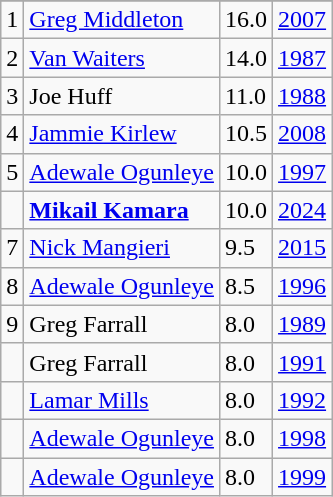<table class="wikitable">
<tr>
</tr>
<tr>
<td>1</td>
<td><a href='#'>Greg Middleton</a></td>
<td>16.0</td>
<td><a href='#'>2007</a></td>
</tr>
<tr>
<td>2</td>
<td><a href='#'>Van Waiters</a></td>
<td>14.0</td>
<td><a href='#'>1987</a></td>
</tr>
<tr>
<td>3</td>
<td>Joe Huff</td>
<td>11.0</td>
<td><a href='#'>1988</a></td>
</tr>
<tr>
<td>4</td>
<td><a href='#'>Jammie Kirlew</a></td>
<td>10.5</td>
<td><a href='#'>2008</a></td>
</tr>
<tr>
<td>5</td>
<td><a href='#'>Adewale Ogunleye</a></td>
<td>10.0</td>
<td><a href='#'>1997</a></td>
</tr>
<tr>
<td></td>
<td><strong><a href='#'>Mikail Kamara</a></strong></td>
<td>10.0</td>
<td><a href='#'>2024</a></td>
</tr>
<tr>
<td>7</td>
<td><a href='#'>Nick Mangieri</a></td>
<td>9.5</td>
<td><a href='#'>2015</a></td>
</tr>
<tr>
<td>8</td>
<td><a href='#'>Adewale Ogunleye</a></td>
<td>8.5</td>
<td><a href='#'>1996</a></td>
</tr>
<tr>
<td>9</td>
<td>Greg Farrall</td>
<td>8.0</td>
<td><a href='#'>1989</a></td>
</tr>
<tr>
<td></td>
<td>Greg Farrall</td>
<td>8.0</td>
<td><a href='#'>1991</a></td>
</tr>
<tr>
<td></td>
<td><a href='#'>Lamar Mills</a></td>
<td>8.0</td>
<td><a href='#'>1992</a></td>
</tr>
<tr>
<td></td>
<td><a href='#'>Adewale Ogunleye</a></td>
<td>8.0</td>
<td><a href='#'>1998</a></td>
</tr>
<tr>
<td></td>
<td><a href='#'>Adewale Ogunleye</a></td>
<td>8.0</td>
<td><a href='#'>1999</a></td>
</tr>
</table>
